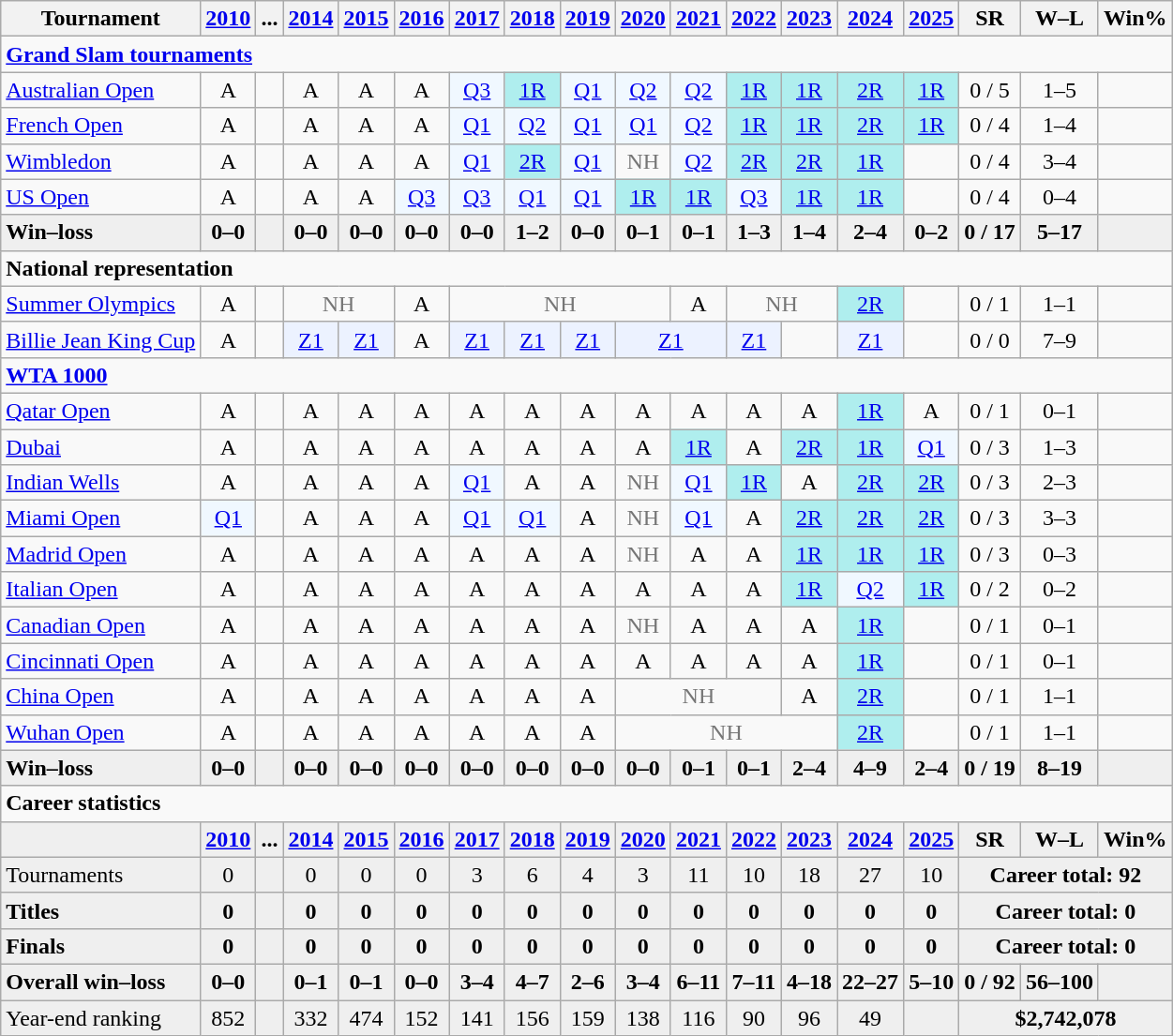<table class=wikitable style=text-align:center>
<tr>
<th>Tournament</th>
<th><a href='#'>2010</a></th>
<th>...</th>
<th><a href='#'>2014</a></th>
<th><a href='#'>2015</a></th>
<th><a href='#'>2016</a></th>
<th><a href='#'>2017</a></th>
<th><a href='#'>2018</a></th>
<th><a href='#'>2019</a></th>
<th><a href='#'>2020</a></th>
<th><a href='#'>2021</a></th>
<th><a href='#'>2022</a></th>
<th><a href='#'>2023</a></th>
<th><a href='#'>2024</a></th>
<th><a href='#'>2025</a></th>
<th>SR</th>
<th>W–L</th>
<th>Win%</th>
</tr>
<tr>
<td colspan="18" align="left"><strong><a href='#'>Grand Slam tournaments</a></strong></td>
</tr>
<tr>
<td align=left><a href='#'>Australian Open</a></td>
<td>A</td>
<td></td>
<td>A</td>
<td>A</td>
<td>A</td>
<td bgcolor=f0f8ff><a href='#'>Q3</a></td>
<td bgcolor=afeeee><a href='#'>1R</a></td>
<td bgcolor=f0f8ff><a href='#'>Q1</a></td>
<td bgcolor=f0f8ff><a href='#'>Q2</a></td>
<td bgcolor=f0f8ff><a href='#'>Q2</a></td>
<td bgcolor=afeeee><a href='#'>1R</a></td>
<td bgcolor=afeeee><a href='#'>1R</a></td>
<td bgcolor=afeeee><a href='#'>2R</a></td>
<td bgcolor=afeeee><a href='#'>1R</a></td>
<td>0 / 5</td>
<td>1–5</td>
<td></td>
</tr>
<tr>
<td align=left><a href='#'>French Open</a></td>
<td>A</td>
<td></td>
<td>A</td>
<td>A</td>
<td>A</td>
<td bgcolor=f0f8ff><a href='#'>Q1</a></td>
<td bgcolor=f0f8ff><a href='#'>Q2</a></td>
<td bgcolor=f0f8ff><a href='#'>Q1</a></td>
<td bgcolor=f0f8ff><a href='#'>Q1</a></td>
<td bgcolor=f0f8ff><a href='#'>Q2</a></td>
<td bgcolor=afeeee><a href='#'>1R</a></td>
<td bgcolor=afeeee><a href='#'>1R</a></td>
<td bgcolor=afeeee><a href='#'>2R</a></td>
<td bgcolor=afeeee><a href='#'>1R</a></td>
<td>0 / 4</td>
<td>1–4</td>
<td></td>
</tr>
<tr>
<td align=left><a href='#'>Wimbledon</a></td>
<td>A</td>
<td></td>
<td>A</td>
<td>A</td>
<td>A</td>
<td bgcolor=f0f8ff><a href='#'>Q1</a></td>
<td bgcolor=afeeee><a href='#'>2R</a></td>
<td bgcolor=f0f8ff><a href='#'>Q1</a></td>
<td style=color:#767676>NH</td>
<td bgcolor=f0f8ff><a href='#'>Q2</a></td>
<td bgcolor=afeeee><a href='#'>2R</a></td>
<td bgcolor=afeeee><a href='#'>2R</a></td>
<td bgcolor=afeeee><a href='#'>1R</a></td>
<td></td>
<td>0 / 4</td>
<td>3–4</td>
<td></td>
</tr>
<tr>
<td align=left><a href='#'>US Open</a></td>
<td>A</td>
<td></td>
<td>A</td>
<td>A</td>
<td bgcolor="f0f8ff"><a href='#'>Q3</a></td>
<td bgcolor=f0f8ff><a href='#'>Q3</a></td>
<td bgcolor=f0f8ff><a href='#'>Q1</a></td>
<td bgcolor=f0f8ff><a href='#'>Q1</a></td>
<td bgcolor=afeeee><a href='#'>1R</a></td>
<td bgcolor=afeeee><a href='#'>1R</a></td>
<td bgcolor=f0f8ff><a href='#'>Q3</a></td>
<td bgcolor=afeeee><a href='#'>1R</a></td>
<td bgcolor=afeeee><a href='#'>1R</a></td>
<td></td>
<td>0 / 4</td>
<td>0–4</td>
<td></td>
</tr>
<tr style=background:#efefef;font-weight:bold>
<td align=left>Win–loss</td>
<td>0–0</td>
<td></td>
<td>0–0</td>
<td>0–0</td>
<td>0–0</td>
<td>0–0</td>
<td>1–2</td>
<td>0–0</td>
<td>0–1</td>
<td>0–1</td>
<td>1–3</td>
<td>1–4</td>
<td>2–4</td>
<td>0–2</td>
<td>0 / 17</td>
<td>5–17</td>
<td></td>
</tr>
<tr>
<td colspan="18" align="left"><strong>National representation</strong></td>
</tr>
<tr>
<td align=left><a href='#'>Summer Olympics</a></td>
<td>A</td>
<td></td>
<td colspan=2 style=color:#767676>NH</td>
<td>A</td>
<td colspan=4 style=color:#767676>NH</td>
<td>A</td>
<td colspan=2 style=color:#767676>NH</td>
<td style=background:#afeeee><a href='#'>2R</a></td>
<td></td>
<td>0 / 1</td>
<td>1–1</td>
<td></td>
</tr>
<tr>
<td align=left><a href='#'>Billie Jean King Cup</a></td>
<td>A</td>
<td></td>
<td bgcolor=ecf2ff><a href='#'>Z1</a></td>
<td bgcolor=ecf2ff><a href='#'>Z1</a></td>
<td>A</td>
<td bgcolor=ecf2ff><a href='#'>Z1</a></td>
<td bgcolor=ecf2ff><a href='#'>Z1</a></td>
<td bgcolor=ecf2ff><a href='#'>Z1</a></td>
<td colspan="2" bgcolor=ecf2ff><a href='#'>Z1</a></td>
<td bgcolor=ecf2ff><a href='#'>Z1</a></td>
<td></td>
<td bgcolor=ecf2ff><a href='#'>Z1</a></td>
<td></td>
<td>0 / 0</td>
<td>7–9</td>
<td></td>
</tr>
<tr>
<td colspan="18" align="left"><strong><a href='#'>WTA 1000</a></strong></td>
</tr>
<tr>
<td align="left"><a href='#'>Qatar Open</a></td>
<td>A</td>
<td></td>
<td>A</td>
<td>A</td>
<td>A</td>
<td>A</td>
<td>A</td>
<td>A</td>
<td>A</td>
<td>A</td>
<td>A</td>
<td>A</td>
<td bgcolor="afeeee"><a href='#'>1R</a></td>
<td>A</td>
<td>0 / 1</td>
<td>0–1</td>
<td></td>
</tr>
<tr>
<td align="left"><a href='#'>Dubai</a></td>
<td>A</td>
<td></td>
<td>A</td>
<td>A</td>
<td>A</td>
<td>A</td>
<td>A</td>
<td>A</td>
<td>A</td>
<td bgcolor="afeeee"><a href='#'>1R</a></td>
<td>A</td>
<td bgcolor="afeeee"><a href='#'>2R</a></td>
<td bgcolor="afeeee"><a href='#'>1R</a></td>
<td bgcolor="f0f8ff"><a href='#'>Q1</a></td>
<td>0 / 3</td>
<td>1–3</td>
<td></td>
</tr>
<tr>
<td align="left"><a href='#'>Indian Wells</a></td>
<td>A</td>
<td></td>
<td>A</td>
<td>A</td>
<td>A</td>
<td bgcolor="f0f8ff"><a href='#'>Q1</a></td>
<td>A</td>
<td>A</td>
<td style="color:#767676">NH</td>
<td bgcolor="f0f8ff"><a href='#'>Q1</a></td>
<td bgcolor="afeeee"><a href='#'>1R</a></td>
<td>A</td>
<td bgcolor="afeeee"><a href='#'>2R</a></td>
<td bgcolor="afeeee"><a href='#'>2R</a></td>
<td>0 / 3</td>
<td>2–3</td>
<td></td>
</tr>
<tr>
<td align="left"><a href='#'>Miami Open</a></td>
<td bgcolor="f0f8ff"><a href='#'>Q1</a></td>
<td></td>
<td>A</td>
<td>A</td>
<td>A</td>
<td bgcolor="f0f8ff"><a href='#'>Q1</a></td>
<td bgcolor="f0f8ff"><a href='#'>Q1</a></td>
<td>A</td>
<td style="color:#767676">NH</td>
<td bgcolor="f0f8ff"><a href='#'>Q1</a></td>
<td>A</td>
<td bgcolor="afeeee"><a href='#'>2R</a></td>
<td bgcolor="afeeee"><a href='#'>2R</a></td>
<td bgcolor="afeeee"><a href='#'>2R</a></td>
<td>0 / 3</td>
<td>3–3</td>
<td></td>
</tr>
<tr>
<td align="left"><a href='#'>Madrid Open</a></td>
<td>A</td>
<td></td>
<td>A</td>
<td>A</td>
<td>A</td>
<td>A</td>
<td>A</td>
<td>A</td>
<td style="color:#767676">NH</td>
<td>A</td>
<td>A</td>
<td bgcolor="afeeee"><a href='#'>1R</a></td>
<td bgcolor="afeeee"><a href='#'>1R</a></td>
<td bgcolor="afeeee"><a href='#'>1R</a></td>
<td>0 / 3</td>
<td>0–3</td>
<td></td>
</tr>
<tr>
<td align="left"><a href='#'>Italian Open</a></td>
<td>A</td>
<td></td>
<td>A</td>
<td>A</td>
<td>A</td>
<td>A</td>
<td>A</td>
<td>A</td>
<td>A</td>
<td>A</td>
<td>A</td>
<td bgcolor="afeeee"><a href='#'>1R</a></td>
<td bgcolor="f0f8ff"><a href='#'>Q2</a></td>
<td bgcolor="afeeee"><a href='#'>1R</a></td>
<td>0 / 2</td>
<td>0–2</td>
<td></td>
</tr>
<tr>
<td align="left"><a href='#'>Canadian Open</a></td>
<td>A</td>
<td></td>
<td>A</td>
<td>A</td>
<td>A</td>
<td>A</td>
<td>A</td>
<td>A</td>
<td style="color:#767676">NH</td>
<td>A</td>
<td>A</td>
<td>A</td>
<td bgcolor="afeeee"><a href='#'>1R</a></td>
<td></td>
<td>0 / 1</td>
<td>0–1</td>
<td></td>
</tr>
<tr>
<td align="left"><a href='#'>Cincinnati Open</a></td>
<td>A</td>
<td></td>
<td>A</td>
<td>A</td>
<td>A</td>
<td>A</td>
<td>A</td>
<td>A</td>
<td>A</td>
<td>A</td>
<td>A</td>
<td>A</td>
<td bgcolor="afeeee"><a href='#'>1R</a></td>
<td></td>
<td>0 / 1</td>
<td>0–1</td>
<td></td>
</tr>
<tr>
<td align="left"><a href='#'>China Open</a></td>
<td>A</td>
<td></td>
<td>A</td>
<td>A</td>
<td>A</td>
<td>A</td>
<td>A</td>
<td>A</td>
<td colspan="3" style="color:#767676">NH</td>
<td>A</td>
<td bgcolor="afeeee"><a href='#'>2R</a></td>
<td></td>
<td>0 / 1</td>
<td>1–1</td>
<td></td>
</tr>
<tr>
<td align="left"><a href='#'>Wuhan Open</a></td>
<td>A</td>
<td></td>
<td>A</td>
<td>A</td>
<td>A</td>
<td>A</td>
<td>A</td>
<td>A</td>
<td colspan="4" style="color:#767676">NH</td>
<td bgcolor="afeeee"><a href='#'>2R</a></td>
<td></td>
<td>0 / 1</td>
<td>1–1</td>
<td></td>
</tr>
<tr style="background:#efefef;font-weight:bold">
<td align=left>Win–loss</td>
<td>0–0</td>
<td></td>
<td>0–0</td>
<td>0–0</td>
<td>0–0</td>
<td>0–0</td>
<td>0–0</td>
<td>0–0</td>
<td>0–0</td>
<td>0–1</td>
<td>0–1</td>
<td>2–4</td>
<td>4–9</td>
<td>2–4</td>
<td>0 / 19</td>
<td>8–19</td>
<td></td>
</tr>
<tr>
<td colspan="18" align="left"><strong>Career statistics</strong></td>
</tr>
<tr style="background:#efefef;font-weight:bold">
<td></td>
<td><a href='#'>2010</a></td>
<td>...</td>
<td><a href='#'>2014</a></td>
<td><a href='#'>2015</a></td>
<td><a href='#'>2016</a></td>
<td><a href='#'>2017</a></td>
<td><a href='#'>2018</a></td>
<td><a href='#'>2019</a></td>
<td><a href='#'>2020</a></td>
<td><a href='#'>2021</a></td>
<td><a href='#'>2022</a></td>
<td><a href='#'>2023</a></td>
<td><a href='#'>2024</a></td>
<td><a href='#'>2025</a></td>
<td>SR</td>
<td>W–L</td>
<td>Win%</td>
</tr>
<tr bgcolor="efefef">
<td align="left">Tournaments</td>
<td>0</td>
<td></td>
<td>0</td>
<td>0</td>
<td>0</td>
<td>3</td>
<td>6</td>
<td>4</td>
<td>3</td>
<td>11</td>
<td>10</td>
<td>18</td>
<td>27</td>
<td>10</td>
<td colspan="3"><strong>Career total: 92</strong></td>
</tr>
<tr style="background:#efefef;font-weight:bold">
<td align=left>Titles</td>
<td>0</td>
<td></td>
<td>0</td>
<td>0</td>
<td>0</td>
<td>0</td>
<td>0</td>
<td>0</td>
<td>0</td>
<td>0</td>
<td>0</td>
<td>0</td>
<td>0</td>
<td>0</td>
<td colspan="3">Career total: 0</td>
</tr>
<tr style="background:#efefef;font-weight:bold">
<td align=left>Finals</td>
<td>0</td>
<td></td>
<td>0</td>
<td>0</td>
<td>0</td>
<td>0</td>
<td>0</td>
<td>0</td>
<td>0</td>
<td>0</td>
<td>0</td>
<td>0</td>
<td>0</td>
<td>0</td>
<td colspan="3">Career total: 0</td>
</tr>
<tr style="background:#efefef;font-weight:bold">
<td align="left">Overall win–loss</td>
<td>0–0</td>
<td></td>
<td>0–1</td>
<td>0–1</td>
<td>0–0</td>
<td>3–4</td>
<td>4–7</td>
<td>2–6</td>
<td>3–4</td>
<td>6–11</td>
<td>7–11</td>
<td>4–18</td>
<td>22–27</td>
<td>5–10</td>
<td>0 / 92</td>
<td>56–100</td>
<td></td>
</tr>
<tr bgcolor="efefef">
<td align="left">Year-end ranking</td>
<td>852</td>
<td></td>
<td>332</td>
<td>474</td>
<td>152</td>
<td>141</td>
<td>156</td>
<td>159</td>
<td>138</td>
<td>116</td>
<td>90</td>
<td>96</td>
<td>49</td>
<td></td>
<td colspan="3"><strong>$2,742,078</strong></td>
</tr>
</table>
